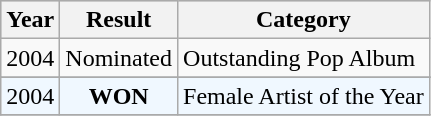<table class="wikitable"|width=100%>
<tr bgcolor="#CCCCCC">
<th align="left">Year</th>
<th align="left">Result</th>
<th align="center">Category</th>
</tr>
<tr>
<td align="left">2004</td>
<td align="center">Nominated</td>
<td align="left">Outstanding Pop Album</td>
</tr>
<tr>
</tr>
<tr bgcolor="#F0F8FF">
<td align="left">2004</td>
<td align="center"><strong>WON</strong></td>
<td align="left">Female Artist of the Year</td>
</tr>
<tr>
</tr>
</table>
